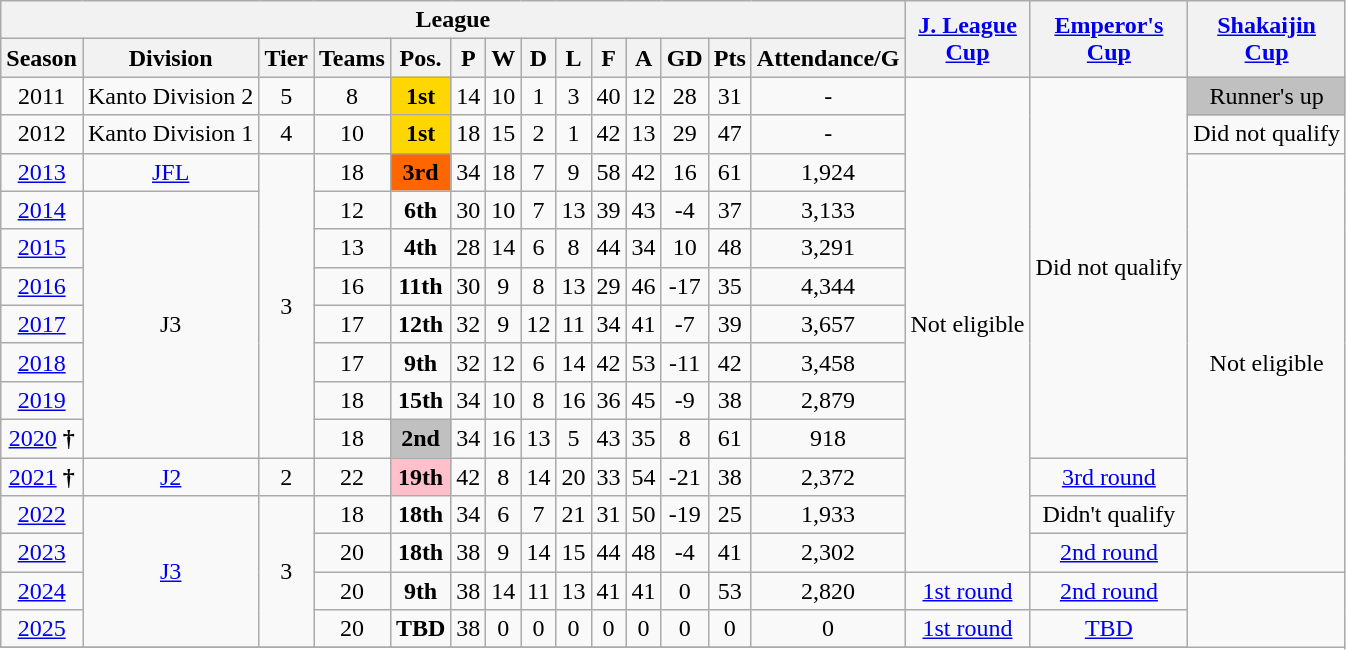<table class="wikitable" style="text-align:center">
<tr>
<th colspan="14">League</th>
<th rowspan="2"><a href='#'>J. League</a><br><a href='#'>Cup</a></th>
<th rowspan="2"><a href='#'>Emperor's<br>Cup</a></th>
<th rowspan="2"><a href='#'>Shakaijin<br>Cup</a></th>
</tr>
<tr>
<th>Season</th>
<th>Division</th>
<th>Tier</th>
<th>Teams</th>
<th>Pos.</th>
<th>P</th>
<th>W</th>
<th>D</th>
<th>L</th>
<th>F</th>
<th>A</th>
<th>GD</th>
<th>Pts</th>
<th>Attendance/G</th>
</tr>
<tr>
<td>2011</td>
<td>Kanto Division 2</td>
<td>5</td>
<td>8</td>
<td bgcolor=gold><strong>1st</strong></td>
<td>14</td>
<td>10</td>
<td>1</td>
<td>3</td>
<td>40</td>
<td>12</td>
<td>28</td>
<td>31</td>
<td>-</td>
<td rowspan="13">Not eligible</td>
<td rowspan="10">Did not qualify</td>
<td bgcolor=silver>Runner's up</td>
</tr>
<tr>
<td>2012</td>
<td>Kanto Division 1</td>
<td>4</td>
<td>10</td>
<td bgcolor=gold><strong>1st</strong></td>
<td>18</td>
<td>15</td>
<td>2</td>
<td>1</td>
<td>42</td>
<td>13</td>
<td>29</td>
<td>47</td>
<td>-</td>
<td>Did not qualify</td>
</tr>
<tr>
<td><a href='#'>2013</a></td>
<td><a href='#'>JFL</a></td>
<td rowspan="8">3</td>
<td>18</td>
<td bgcolor=ff6600><strong>3rd</strong></td>
<td>34</td>
<td>18</td>
<td>7</td>
<td>9</td>
<td>58</td>
<td>42</td>
<td>16</td>
<td>61</td>
<td>1,924</td>
<td rowspan="11">Not eligible</td>
</tr>
<tr>
<td><a href='#'>2014</a></td>
<td rowspan="7">J3</td>
<td>12</td>
<td><strong>6th</strong></td>
<td>30</td>
<td>10</td>
<td>7</td>
<td>13</td>
<td>39</td>
<td>43</td>
<td>-4</td>
<td>37</td>
<td>3,133</td>
</tr>
<tr>
<td><a href='#'>2015</a></td>
<td>13</td>
<td><strong>4th</strong></td>
<td>28</td>
<td>14</td>
<td>6</td>
<td>8</td>
<td>44</td>
<td>34</td>
<td>10</td>
<td>48</td>
<td>3,291</td>
</tr>
<tr>
<td><a href='#'>2016</a></td>
<td>16</td>
<td><strong>11th</strong></td>
<td>30</td>
<td>9</td>
<td>8</td>
<td>13</td>
<td>29</td>
<td>46</td>
<td>-17</td>
<td>35</td>
<td>4,344</td>
</tr>
<tr>
<td><a href='#'>2017</a></td>
<td>17</td>
<td><strong>12th</strong></td>
<td>32</td>
<td>9</td>
<td>12</td>
<td>11</td>
<td>34</td>
<td>41</td>
<td>-7</td>
<td>39</td>
<td>3,657</td>
</tr>
<tr>
<td><a href='#'>2018</a></td>
<td>17</td>
<td><strong>9th</strong></td>
<td>32</td>
<td>12</td>
<td>6</td>
<td>14</td>
<td>42</td>
<td>53</td>
<td>-11</td>
<td>42</td>
<td>3,458</td>
</tr>
<tr>
<td><a href='#'>2019</a></td>
<td>18</td>
<td><strong>15th</strong></td>
<td>34</td>
<td>10</td>
<td>8</td>
<td>16</td>
<td>36</td>
<td>45</td>
<td>-9</td>
<td>38</td>
<td>2,879</td>
</tr>
<tr>
<td><a href='#'>2020</a> <strong>†</strong></td>
<td>18</td>
<td bgcolor=silver><strong>2nd</strong></td>
<td>34</td>
<td>16</td>
<td>13</td>
<td>5</td>
<td>43</td>
<td>35</td>
<td>8</td>
<td>61</td>
<td>918</td>
</tr>
<tr>
<td><a href='#'>2021</a> <strong>†</strong></td>
<td><a href='#'>J2</a></td>
<td>2</td>
<td>22</td>
<td bgcolor=pink><strong>19th</strong></td>
<td>42</td>
<td>8</td>
<td>14</td>
<td>20</td>
<td>33</td>
<td>54</td>
<td>-21</td>
<td>38</td>
<td>2,372</td>
<td><a href='#'>3rd round</a></td>
</tr>
<tr>
<td><a href='#'>2022</a></td>
<td rowspan="4"><a href='#'>J3</a></td>
<td rowspan="4">3</td>
<td>18</td>
<td><strong>18th</strong></td>
<td>34</td>
<td>6</td>
<td>7</td>
<td>21</td>
<td>31</td>
<td>50</td>
<td>-19</td>
<td>25</td>
<td>1,933</td>
<td>Didn't qualify</td>
</tr>
<tr>
<td><a href='#'>2023</a></td>
<td>20</td>
<td><strong>18th</strong></td>
<td>38</td>
<td>9</td>
<td>14</td>
<td>15</td>
<td>44</td>
<td>48</td>
<td>-4</td>
<td>41</td>
<td>2,302</td>
<td><a href='#'>2nd round</a></td>
</tr>
<tr>
<td><a href='#'>2024</a></td>
<td>20</td>
<td><strong>9th</strong></td>
<td>38</td>
<td>14</td>
<td>11</td>
<td>13</td>
<td>41</td>
<td>41</td>
<td>0</td>
<td>53</td>
<td>2,820</td>
<td><a href='#'>1st round</a></td>
<td><a href='#'>2nd round</a></td>
</tr>
<tr>
<td><a href='#'>2025</a></td>
<td>20</td>
<td><strong>TBD</strong></td>
<td>38</td>
<td>0</td>
<td>0</td>
<td>0</td>
<td>0</td>
<td>0</td>
<td>0</td>
<td>0</td>
<td>0</td>
<td><a href='#'>1st round</a></td>
<td><a href='#'>TBD</a></td>
</tr>
<tr>
</tr>
</table>
